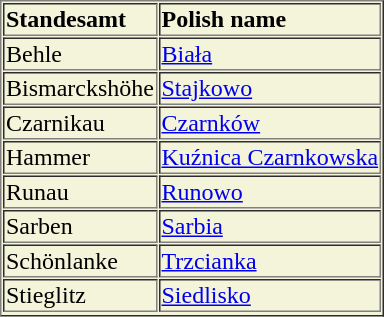<table border="1" cellspacing="1" bgcolor="#F4F4DB">
<tr>
<td><strong>Standesamt</strong></td>
<td><strong>Polish name</strong></td>
</tr>
<tr>
<td>Behle</td>
<td><a href='#'>Biała</a></td>
</tr>
<tr>
<td>Bismarckshöhe</td>
<td><a href='#'>Stajkowo</a></td>
</tr>
<tr>
<td>Czarnikau</td>
<td><a href='#'>Czarnków</a></td>
</tr>
<tr>
<td>Hammer</td>
<td><a href='#'>Kuźnica Czarnkowska</a></td>
</tr>
<tr>
<td>Runau</td>
<td><a href='#'>Runowo</a></td>
</tr>
<tr>
<td>Sarben</td>
<td><a href='#'>Sarbia</a></td>
</tr>
<tr>
<td>Schönlanke</td>
<td><a href='#'>Trzcianka</a></td>
</tr>
<tr>
<td>Stieglitz</td>
<td><a href='#'>Siedlisko</a></td>
</tr>
<tr>
</tr>
</table>
